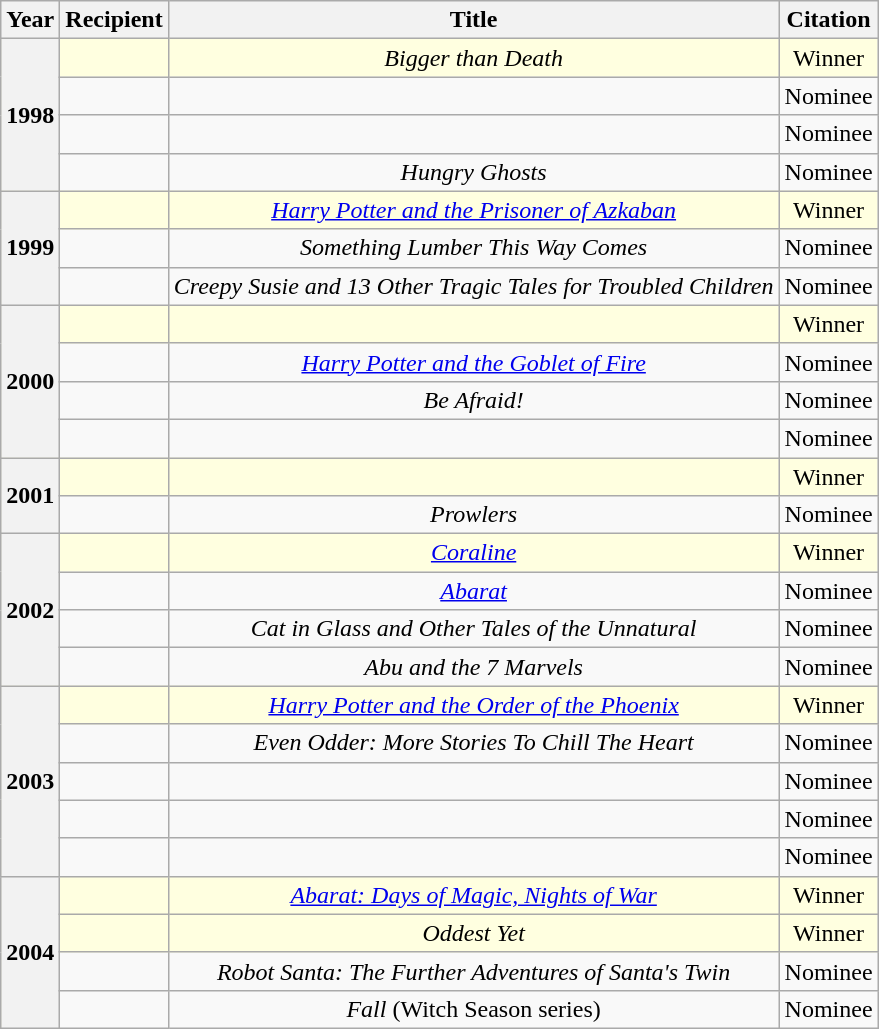<table class="sortable wikitable" style="text-align: center">
<tr>
<th>Year</th>
<th>Recipient</th>
<th>Title</th>
<th>Citation</th>
</tr>
<tr style="background:lightyellow; color:black">
<th rowspan="4">1998</th>
<td> </td>
<td> <em>Bigger than Death</em></td>
<td> Winner</td>
</tr>
<tr>
<td>  </td>
<td> </td>
<td> Nominee</td>
</tr>
<tr>
<td>  </td>
<td> </td>
<td> Nominee</td>
</tr>
<tr>
<td> </td>
<td> <em>Hungry Ghosts</em></td>
<td> Nominee</td>
</tr>
<tr style="background:lightyellow; color:black">
<th rowspan="3">1999</th>
<td> </td>
<td> <em><a href='#'>Harry Potter and the Prisoner of Azkaban</a></em></td>
<td> Winner</td>
</tr>
<tr>
<td> </td>
<td> <em>Something Lumber This Way Comes</em></td>
<td> Nominee</td>
</tr>
<tr>
<td> </td>
<td> <em>Creepy Susie and 13 Other Tragic Tales for Troubled Children</em></td>
<td> Nominee</td>
</tr>
<tr style="background:lightyellow; color:black">
<th rowspan="4">2000</th>
<td> </td>
<td> </td>
<td> Winner</td>
</tr>
<tr>
<td> </td>
<td> <em><a href='#'>Harry Potter and the Goblet of Fire</a></em></td>
<td> Nominee</td>
</tr>
<tr>
<td> </td>
<td> <em>Be Afraid!</em></td>
<td> Nominee</td>
</tr>
<tr>
<td> </td>
<td> </td>
<td> Nominee</td>
</tr>
<tr style="background:lightyellow; color:black">
<th rowspan="2">2001</th>
<td> </td>
<td> </td>
<td> Winner</td>
</tr>
<tr>
<td> </td>
<td> <em>Prowlers</em></td>
<td> Nominee</td>
</tr>
<tr style="background:lightyellow; color:black">
<th rowspan="4">2002</th>
<td> </td>
<td> <em><a href='#'>Coraline</a></em></td>
<td> Winner</td>
</tr>
<tr>
<td> </td>
<td> <em><a href='#'>Abarat</a></em></td>
<td> Nominee</td>
</tr>
<tr>
<td> </td>
<td> <em>Cat in Glass and Other Tales of the Unnatural</em></td>
<td> Nominee</td>
</tr>
<tr>
<td> </td>
<td> <em>Abu and the 7 Marvels</em></td>
<td> Nominee</td>
</tr>
<tr style="background:lightyellow; color:black">
<th rowspan="5">2003</th>
<td> </td>
<td> <em><a href='#'>Harry Potter and the Order of the Phoenix</a></em></td>
<td> Winner</td>
</tr>
<tr>
<td> </td>
<td> <em>Even Odder: More Stories To Chill The Heart</em></td>
<td> Nominee</td>
</tr>
<tr>
<td> </td>
<td> </td>
<td> Nominee</td>
</tr>
<tr>
<td> </td>
<td> </td>
<td> Nominee</td>
</tr>
<tr>
<td> </td>
<td> </td>
<td> Nominee</td>
</tr>
<tr style="background:lightyellow; color:black">
<th rowspan="4">2004</th>
<td> </td>
<td> <em><a href='#'>Abarat: Days of Magic, Nights of War</a></em></td>
<td> Winner</td>
</tr>
<tr style="background:lightyellow; color:black">
<td> </td>
<td> <em>Oddest Yet</em></td>
<td> Winner</td>
</tr>
<tr>
<td> </td>
<td> <em>Robot Santa: The Further Adventures of Santa's Twin</em></td>
<td> Nominee</td>
</tr>
<tr>
<td> </td>
<td> <em>Fall</em> (Witch Season series)</td>
<td> Nominee</td>
</tr>
</table>
